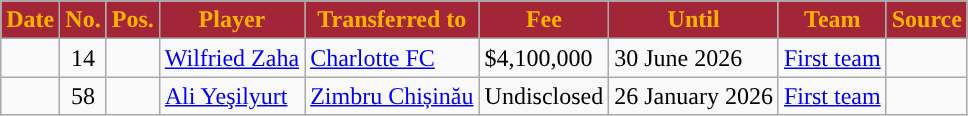<table class="wikitable plainrowheaders sortable">
<tr>
<th style="background:#A32638; color:#FFB300; ">Date</th>
<th style="background:#A32638; color:#FFB300; ">No.</th>
<th style="background:#A32638; color:#FFB300; ">Pos.</th>
<th style="background:#A32638; color:#FFB300; ">Player</th>
<th style="background:#A32638; color:#FFB300; ">Transferred to</th>
<th style="background:#A32638; color:#FFB300; ">Fee</th>
<th style="background:#A32638; color:#FFB300; ">Until</th>
<th style="background:#A32638; color:#FFB300; ">Team</th>
<th style="background:#A32638; color:#FFB300; ">Source</th>
</tr>
<tr>
<td></td>
<td align=center>14</td>
<td align=center></td>
<td>  <a href='#'>Wilfried Zaha</a></td>
<td> <a href='#'>Charlotte FC</a></td>
<td>$4,100,000</td>
<td>30 June 2026</td>
<td><a href='#'>First team</a></td>
<td align=center></td>
</tr>
<tr>
<td></td>
<td align=center>58</td>
<td align=center></td>
<td> <a href='#'>Ali Yeşilyurt</a></td>
<td> <a href='#'>Zimbru Chișinău</a></td>
<td>Undisclosed</td>
<td>26 January 2026</td>
<td><a href='#'>First team</a></td>
<td align=center></td>
</tr>
</table>
